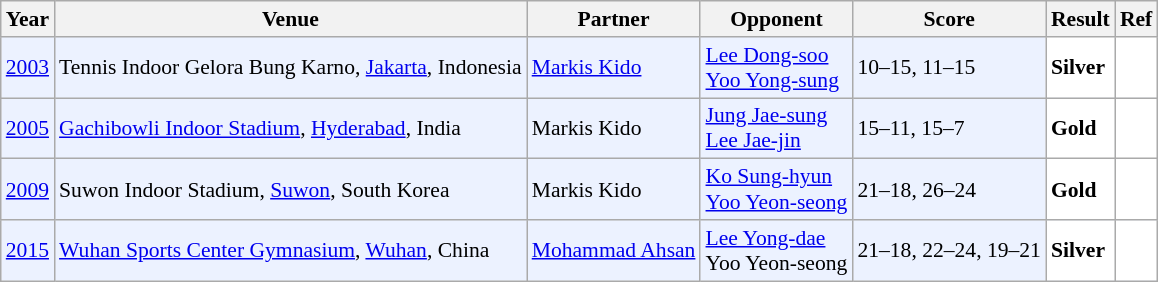<table class="sortable wikitable" style="font-size: 90%">
<tr>
<th>Year</th>
<th>Venue</th>
<th>Partner</th>
<th>Opponent</th>
<th>Score</th>
<th>Result</th>
<th>Ref</th>
</tr>
<tr style="background:#ECF2FF">
<td align="center"><a href='#'>2003</a></td>
<td align="left">Tennis Indoor Gelora Bung Karno, <a href='#'>Jakarta</a>, Indonesia</td>
<td align="left"> <a href='#'>Markis Kido</a></td>
<td align="left"> <a href='#'>Lee Dong-soo</a><br> <a href='#'>Yoo Yong-sung</a></td>
<td align="left">10–15, 11–15</td>
<td style="text-align:left; background:white"> <strong>Silver</strong></td>
<td style="text-align:center; background:white"></td>
</tr>
<tr style="background:#ECF2FF">
<td align="center"><a href='#'>2005</a></td>
<td align="left"><a href='#'>Gachibowli Indoor Stadium</a>, <a href='#'>Hyderabad</a>, India</td>
<td align="left"> Markis Kido</td>
<td align="left"> <a href='#'>Jung Jae-sung</a><br> <a href='#'>Lee Jae-jin</a></td>
<td align="left">15–11, 15–7</td>
<td style="text-align:left; background:white"> <strong>Gold</strong></td>
<td style="text-align:center; background:white"></td>
</tr>
<tr style="background:#ECF2FF">
<td align="center"><a href='#'>2009</a></td>
<td align="left">Suwon Indoor Stadium, <a href='#'>Suwon</a>, South Korea</td>
<td align="left"> Markis Kido</td>
<td align="left"> <a href='#'>Ko Sung-hyun</a><br> <a href='#'>Yoo Yeon-seong</a></td>
<td align="left">21–18, 26–24</td>
<td style="text-align:left; background:white"> <strong>Gold</strong></td>
<td style="text-align:center; background:white"></td>
</tr>
<tr style="background:#ECF2FF">
<td align="center"><a href='#'>2015</a></td>
<td align="left"><a href='#'>Wuhan Sports Center Gymnasium</a>, <a href='#'>Wuhan</a>, China</td>
<td align="left"> <a href='#'>Mohammad Ahsan</a></td>
<td align="left"> <a href='#'>Lee Yong-dae</a><br> Yoo Yeon-seong</td>
<td align="left">21–18, 22–24, 19–21</td>
<td style="text-align:left; background:white"> <strong>Silver</strong></td>
<td style="text-align:center; background:white"></td>
</tr>
</table>
